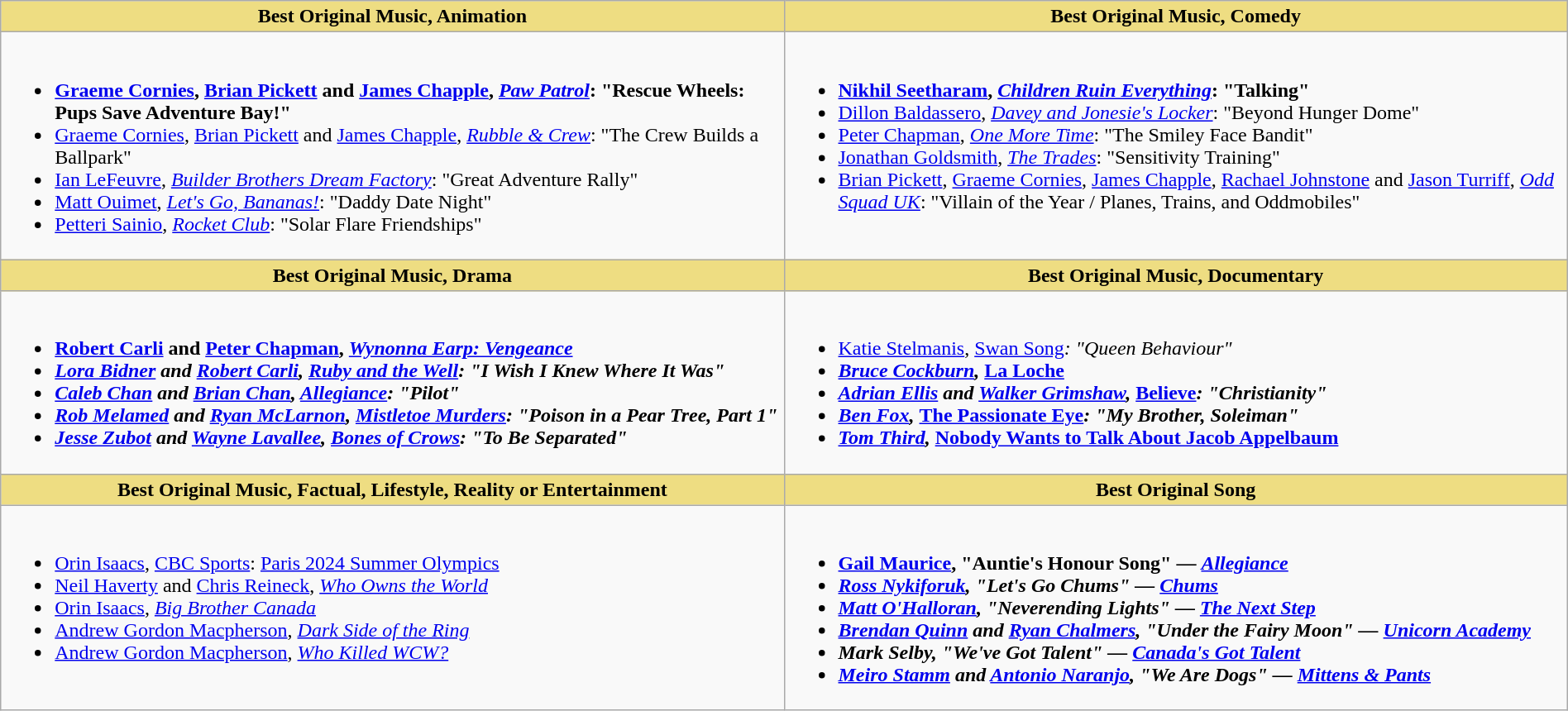<table class=wikitable width="100%">
<tr>
<th style="background:#EEDD82; width:50%">Best Original Music, Animation</th>
<th style="background:#EEDD82; width:50%">Best Original Music, Comedy</th>
</tr>
<tr>
<td valign="top"><br><ul><li> <strong><a href='#'>Graeme Cornies</a>, <a href='#'>Brian Pickett</a> and <a href='#'>James Chapple</a>, <em><a href='#'>Paw Patrol</a></em>: "Rescue Wheels: Pups Save Adventure Bay!"</strong></li><li><a href='#'>Graeme Cornies</a>, <a href='#'>Brian Pickett</a> and <a href='#'>James Chapple</a>, <em><a href='#'>Rubble & Crew</a></em>: "The Crew Builds a Ballpark"</li><li><a href='#'>Ian LeFeuvre</a>, <em><a href='#'>Builder Brothers Dream Factory</a></em>: "Great Adventure Rally"</li><li><a href='#'>Matt Ouimet</a>, <em><a href='#'>Let's Go, Bananas!</a></em>: "Daddy Date Night"</li><li><a href='#'>Petteri Sainio</a>, <em><a href='#'>Rocket Club</a></em>: "Solar Flare Friendships"</li></ul></td>
<td valign="top"><br><ul><li> <strong><a href='#'>Nikhil Seetharam</a>, <em><a href='#'>Children Ruin Everything</a></em>: "Talking"</strong></li><li><a href='#'>Dillon Baldassero</a>, <em><a href='#'>Davey and Jonesie's Locker</a></em>: "Beyond Hunger Dome"</li><li><a href='#'>Peter Chapman</a>, <em><a href='#'>One More Time</a></em>: "The Smiley Face Bandit"</li><li><a href='#'>Jonathan Goldsmith</a>, <em><a href='#'>The Trades</a></em>: "Sensitivity Training"</li><li><a href='#'>Brian Pickett</a>, <a href='#'>Graeme Cornies</a>, <a href='#'>James Chapple</a>, <a href='#'>Rachael Johnstone</a> and <a href='#'>Jason Turriff</a>, <em><a href='#'>Odd Squad UK</a></em>: "Villain of the Year / Planes, Trains, and Oddmobiles"</li></ul></td>
</tr>
<tr>
<th style="background:#EEDD82; width:50%">Best Original Music, Drama</th>
<th style="background:#EEDD82; width:50%">Best Original Music, Documentary</th>
</tr>
<tr>
<td valign="top"><br><ul><li> <strong><a href='#'>Robert Carli</a> and <a href='#'>Peter Chapman</a>, <em><a href='#'>Wynonna Earp: Vengeance</a><strong><em></li><li><a href='#'>Lora Bidner</a> and <a href='#'>Robert Carli</a>, </em><a href='#'>Ruby and the Well</a><em>: "I Wish I Knew Where It Was"</li><li><a href='#'>Caleb Chan</a> and <a href='#'>Brian Chan</a>, </em><a href='#'>Allegiance</a><em>: "Pilot"</li><li><a href='#'>Rob Melamed</a> and <a href='#'>Ryan McLarnon</a>, </em><a href='#'>Mistletoe Murders</a><em>: "Poison in a Pear Tree, Part 1"</li><li><a href='#'>Jesse Zubot</a> and <a href='#'>Wayne Lavallee</a>, </em><a href='#'>Bones of Crows</a><em>: "To Be Separated"</li></ul></td>
<td valign="top"><br><ul><li> </strong><a href='#'>Katie Stelmanis</a>, </em><a href='#'>Swan Song</a><em>: "Queen Behaviour"<strong></li><li><a href='#'>Bruce Cockburn</a>, </em><a href='#'>La Loche</a><em></li><li><a href='#'>Adrian Ellis</a> and <a href='#'>Walker Grimshaw</a>, </em><a href='#'>Believe</a><em>: "Christianity"</li><li><a href='#'>Ben Fox</a>, </em><a href='#'>The Passionate Eye</a><em>: "My Brother, Soleiman"</li><li><a href='#'>Tom Third</a>, </em><a href='#'>Nobody Wants to Talk About Jacob Appelbaum</a><em></li></ul></td>
</tr>
<tr>
<th style="background:#EEDD82; width:50%">Best Original Music, Factual, Lifestyle, Reality or Entertainment</th>
<th style="background:#EEDD82; width:50%">Best Original Song</th>
</tr>
<tr>
<td valign="top"><br><ul><li> </strong><a href='#'>Orin Isaacs</a>, </em><a href='#'>CBC Sports</a>: <a href='#'>Paris 2024 Summer Olympics</a></em></strong></li><li><a href='#'>Neil Haverty</a> and <a href='#'>Chris Reineck</a>, <em><a href='#'>Who Owns the World</a></em></li><li><a href='#'>Orin Isaacs</a>, <em><a href='#'>Big Brother Canada</a></em></li><li><a href='#'>Andrew Gordon Macpherson</a>, <em><a href='#'>Dark Side of the Ring</a></em></li><li><a href='#'>Andrew Gordon Macpherson</a>, <em><a href='#'>Who Killed WCW?</a></em></li></ul></td>
<td valign="top"><br><ul><li> <strong><a href='#'>Gail Maurice</a>, "Auntie's Honour Song" — <em><a href='#'>Allegiance</a><strong><em></li><li><a href='#'>Ross Nykiforuk</a>, "Let's Go Chums" — </em><a href='#'>Chums</a><em></li><li><a href='#'>Matt O'Halloran</a>, "Neverending Lights" — </em><a href='#'>The Next Step</a><em></li><li><a href='#'>Brendan Quinn</a> and <a href='#'>Ryan Chalmers</a>, "Under the Fairy Moon" — </em><a href='#'>Unicorn Academy</a><em></li><li>Mark Selby, "We've Got Talent" — </em><a href='#'>Canada's Got Talent</a><em></li><li><a href='#'>Meiro Stamm</a> and <a href='#'>Antonio Naranjo</a>, "We Are Dogs" — </em><a href='#'>Mittens & Pants</a><em></li></ul></td>
</tr>
</table>
